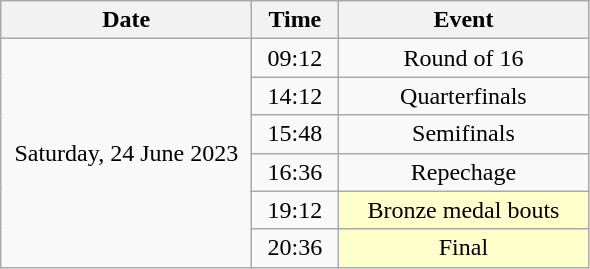<table class = "wikitable" style="text-align:center;">
<tr>
<th width=160>Date</th>
<th width=50>Time</th>
<th width=160>Event</th>
</tr>
<tr>
<td rowspan=6>Saturday, 24 June 2023</td>
<td>09:12</td>
<td>Round of 16</td>
</tr>
<tr>
<td>14:12</td>
<td>Quarterfinals</td>
</tr>
<tr>
<td>15:48</td>
<td>Semifinals</td>
</tr>
<tr>
<td>16:36</td>
<td>Repechage</td>
</tr>
<tr>
<td>19:12</td>
<td bgcolor=ffffcc>Bronze medal bouts</td>
</tr>
<tr>
<td>20:36</td>
<td bgcolor=ffffcc>Final</td>
</tr>
</table>
